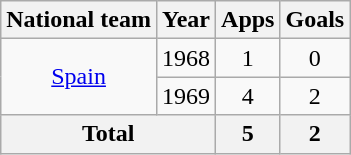<table class=wikitable style=text-align:center>
<tr>
<th>National team</th>
<th>Year</th>
<th>Apps</th>
<th>Goals</th>
</tr>
<tr>
<td rowspan="2"><a href='#'>Spain</a></td>
<td>1968</td>
<td>1</td>
<td>0</td>
</tr>
<tr>
<td>1969</td>
<td>4</td>
<td>2</td>
</tr>
<tr>
<th colspan="2">Total</th>
<th>5</th>
<th>2</th>
</tr>
</table>
